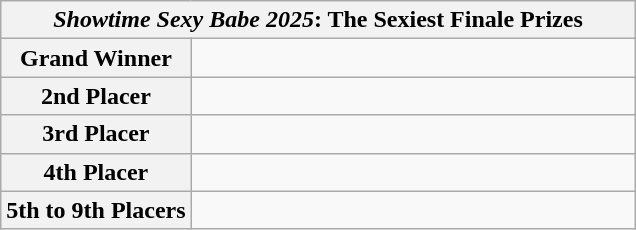<table class="wikitable collapsible" style="font-size:100%; text-align:center; margin:1em auto; text-align:center;" width:100%">
<tr>
<th colspan="2"><em>Showtime Sexy Babe 2025</em>: The Sexiest Finale Prizes</th>
</tr>
<tr>
<th width="30%">Grand Winner</th>
<td width="70%" align="justify"></td>
</tr>
<tr>
<th>2nd Placer</th>
<td align="justify"></td>
</tr>
<tr>
<th>3rd Placer</th>
<td align="justify"></td>
</tr>
<tr>
<th>4th Placer</th>
<td align="justify"></td>
</tr>
<tr>
<th>5th to 9th Placers</th>
<td align="justify"></td>
</tr>
</table>
